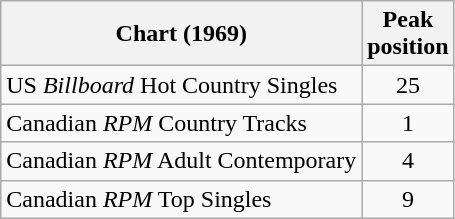<table class="wikitable sortable">
<tr>
<th>Chart (1969)</th>
<th>Peak<br>position</th>
</tr>
<tr>
<td>US <em>Billboard</em> Hot Country Singles</td>
<td align="center">25</td>
</tr>
<tr>
<td>Canadian <em>RPM</em> Country Tracks</td>
<td align="center">1</td>
</tr>
<tr>
<td>Canadian <em>RPM</em> Adult Contemporary</td>
<td align="center">4</td>
</tr>
<tr>
<td>Canadian <em>RPM</em> Top Singles</td>
<td align="center">9</td>
</tr>
</table>
